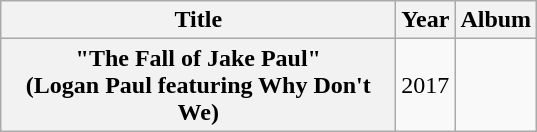<table class="wikitable plainrowheaders" style="text-align:center;">
<tr>
<th scope="col" style="width:16em;">Title</th>
<th scope="col" style="width:1em;">Year</th>
<th>Album</th>
</tr>
<tr>
<th scope="row">"The Fall of Jake Paul" <br><span>(Logan Paul featuring Why Don't We)</span></th>
<td rowspan="2">2017</td>
<td></td>
</tr>
</table>
